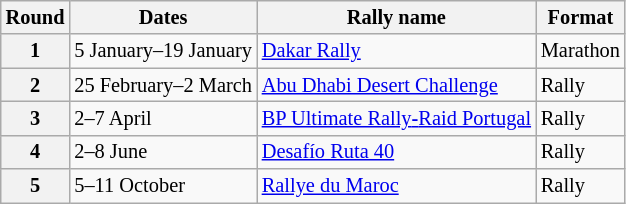<table class="wikitable" style="font-size: 85%">
<tr>
<th>Round</th>
<th>Dates</th>
<th>Rally name</th>
<th>Format</th>
</tr>
<tr>
<th>1</th>
<td>5 January–19 January</td>
<td> <a href='#'>Dakar Rally</a></td>
<td>Marathon</td>
</tr>
<tr>
<th>2</th>
<td>25 February–2 March</td>
<td> <a href='#'>Abu Dhabi Desert Challenge</a></td>
<td>Rally</td>
</tr>
<tr>
<th>3</th>
<td>2–7 April</td>
<td> <a href='#'>BP Ultimate Rally<strong>-</strong>Raid Portugal</a></td>
<td>Rally</td>
</tr>
<tr>
<th>4</th>
<td>2–8 June</td>
<td> <a href='#'>Desafío Ruta 40</a></td>
<td>Rally</td>
</tr>
<tr>
<th>5</th>
<td>5–11 October</td>
<td> <a href='#'>Rallye du Maroc</a></td>
<td>Rally</td>
</tr>
</table>
